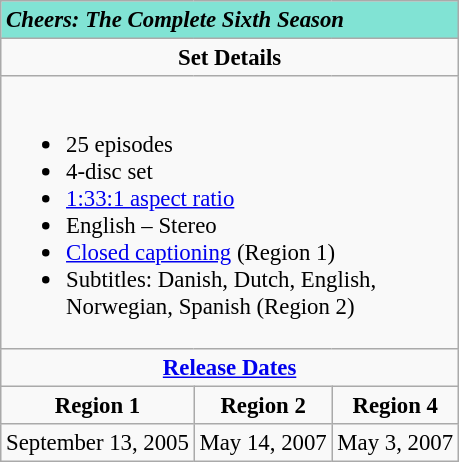<table class="wikitable" style="font-size:95%;">
<tr style="background:#81e3d4">
<td colspan="6"><strong><em>Cheers: The Complete Sixth Season</em></strong></td>
</tr>
<tr style="vertical-align:top; text-align:center;">
<td style="width:250px;" colspan="6"><strong>Set Details</strong></td>
</tr>
<tr valign="top">
<td colspan="6"  style="text-align:left; width:250px;"><br><ul><li>25 episodes</li><li>4-disc set</li><li><a href='#'>1:33:1 aspect ratio</a></li><li>English – Stereo</li><li><a href='#'>Closed captioning</a> (Region 1)</li><li>Subtitles: Danish, Dutch, English, Norwegian, Spanish (Region 2)</li></ul></td>
</tr>
<tr>
<td colspan=6 style="text-align:center;"><strong><a href='#'>Release Dates</a></strong></td>
</tr>
<tr>
<td colspan=2 style="text-align:center;"><strong>Region 1</strong></td>
<td colspan=2 style="text-align:center;"><strong>Region 2</strong></td>
<td colspan=2 style="text-align:center;"><strong>Region 4</strong></td>
</tr>
<tr style="text-align:center;">
<td colspan=2>September 13, 2005</td>
<td colspan=2>May 14, 2007</td>
<td colspan=2>May 3, 2007</td>
</tr>
</table>
